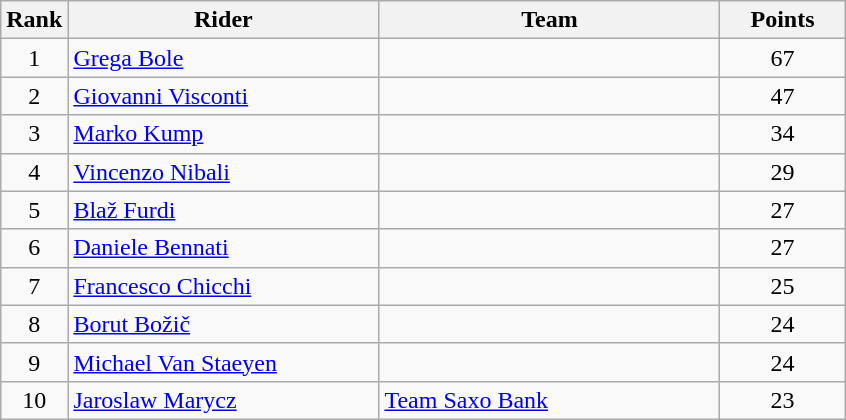<table class="wikitable">
<tr>
<th>Rank</th>
<th>Rider</th>
<th>Team</th>
<th>Points</th>
</tr>
<tr>
<td align=center>1</td>
<td width=200> <a href='#'>Grega Bole</a> </td>
<td width=220></td>
<td width=76 align=center>67</td>
</tr>
<tr>
<td align=center>2</td>
<td> <a href='#'>Giovanni Visconti</a></td>
<td></td>
<td align=center>47</td>
</tr>
<tr>
<td align=center>3</td>
<td> <a href='#'>Marko Kump</a></td>
<td></td>
<td align=center>34</td>
</tr>
<tr>
<td align=center>4</td>
<td> <a href='#'>Vincenzo Nibali</a> </td>
<td></td>
<td align=center>29</td>
</tr>
<tr>
<td align=center>5</td>
<td> <a href='#'>Blaž Furdi</a> </td>
<td></td>
<td align=center>27</td>
</tr>
<tr>
<td align=center>6</td>
<td> <a href='#'>Daniele Bennati</a></td>
<td></td>
<td align=center>27</td>
</tr>
<tr>
<td align=center>7</td>
<td> <a href='#'>Francesco Chicchi</a></td>
<td></td>
<td align=center>25</td>
</tr>
<tr>
<td align=center>8</td>
<td> <a href='#'>Borut Božič</a></td>
<td></td>
<td align=center>24</td>
</tr>
<tr>
<td align=center>9</td>
<td> <a href='#'>Michael Van Staeyen</a></td>
<td></td>
<td align=center>24</td>
</tr>
<tr>
<td align=center>10</td>
<td> <a href='#'>Jaroslaw Marycz</a></td>
<td><a href='#'>Team Saxo Bank</a></td>
<td align=center>23</td>
</tr>
</table>
